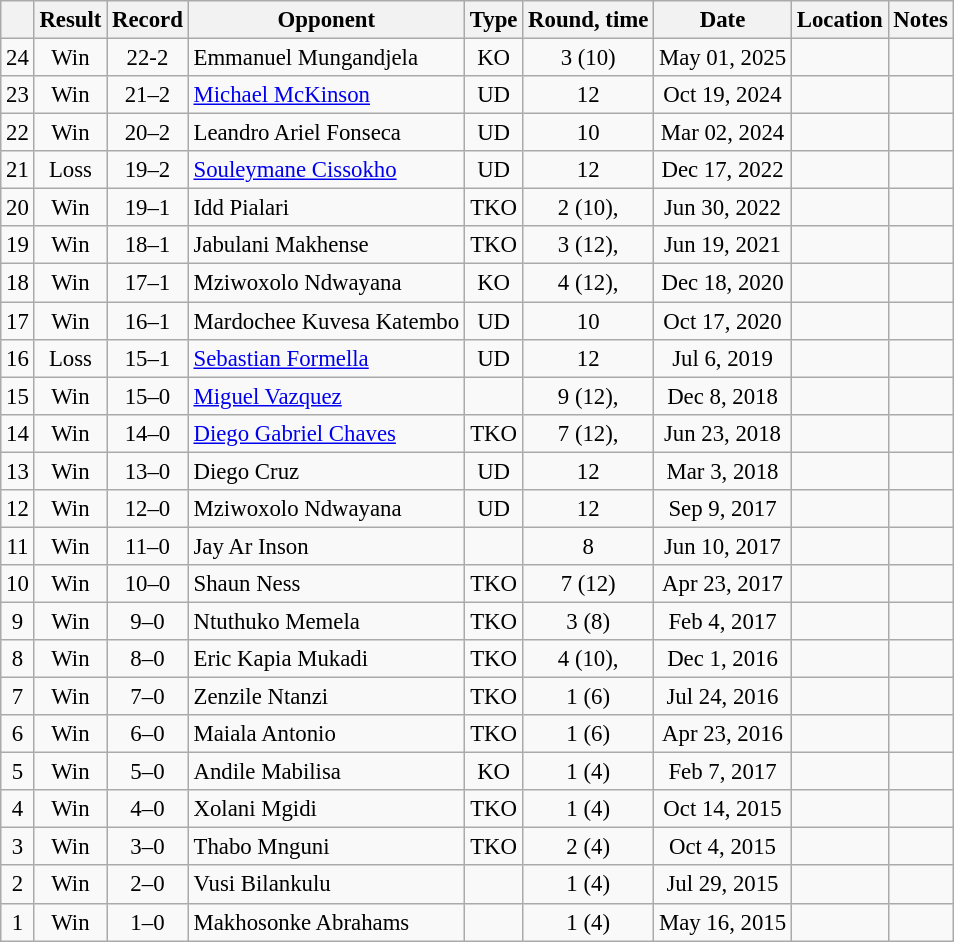<table class="wikitable" style="text-align:center; font-size:95%">
<tr>
<th></th>
<th>Result</th>
<th>Record</th>
<th>Opponent</th>
<th>Type</th>
<th>Round, time</th>
<th>Date</th>
<th>Location</th>
<th>Notes</th>
</tr>
<tr>
<td>24</td>
<td>Win</td>
<td>22-2</td>
<td style="text-align:left;">Emmanuel Mungandjela</td>
<td>KO</td>
<td>3 (10)</td>
<td>May 01, 2025</td>
<td style="text-align:left;"></td>
<td></td>
</tr>
<tr>
<td>23</td>
<td> Win</td>
<td>21–2</td>
<td style="text-align:left;"><a href='#'>Michael McKinson</a></td>
<td>UD</td>
<td>12</td>
<td>Oct 19, 2024</td>
<td style="text-align:left;"></td>
<td style="text-align:left;"></td>
</tr>
<tr>
<td>22</td>
<td> Win</td>
<td>20–2</td>
<td style="text-align:left;">Leandro Ariel Fonseca</td>
<td>UD</td>
<td>10</td>
<td>Mar 02, 2024</td>
<td style="text-align:left;"></td>
<td></td>
</tr>
<tr>
<td>21</td>
<td> Loss</td>
<td>19–2</td>
<td style="text-align:left;"><a href='#'>Souleymane Cissokho</a></td>
<td>UD</td>
<td>12</td>
<td>Dec 17, 2022</td>
<td style="text-align:left;"></td>
<td style="text-align:left;"></td>
</tr>
<tr>
<td>20</td>
<td> Win</td>
<td>19–1</td>
<td style="text-align:left;">Idd Pialari</td>
<td>TKO</td>
<td>2 (10), </td>
<td>Jun 30, 2022</td>
<td style="text-align:left;"></td>
<td></td>
</tr>
<tr>
<td>19</td>
<td> Win</td>
<td>18–1</td>
<td style="text-align:left;">Jabulani Makhense</td>
<td>TKO</td>
<td>3 (12), </td>
<td>Jun 19, 2021</td>
<td style="text-align:left;"></td>
<td style="text-align:left;"><br></td>
</tr>
<tr>
<td>18</td>
<td> Win</td>
<td>17–1</td>
<td style="text-align:left;">Mziwoxolo Ndwayana</td>
<td>KO</td>
<td>4 (12), </td>
<td>Dec 18, 2020</td>
<td style="text-align:left;"></td>
<td style="text-align:left;"><br></td>
</tr>
<tr>
<td>17</td>
<td> Win</td>
<td>16–1</td>
<td style="text-align:left;">Mardochee Kuvesa Katembo</td>
<td>UD</td>
<td>10</td>
<td>Oct 17, 2020</td>
<td style="text-align:left;"></td>
<td align=left></td>
</tr>
<tr>
<td>16</td>
<td> Loss</td>
<td>15–1</td>
<td style="text-align:left;"><a href='#'>Sebastian Formella</a></td>
<td>UD</td>
<td>12</td>
<td>Jul 6, 2019</td>
<td style="text-align:left;"></td>
<td style="text-align:left;"><br></td>
</tr>
<tr>
<td>15</td>
<td> Win</td>
<td>15–0</td>
<td style="text-align:left;"><a href='#'>Miguel Vazquez</a></td>
<td></td>
<td>9 (12), </td>
<td>Dec 8, 2018</td>
<td style="text-align:left;"></td>
<td style="text-align:left;"><br></td>
</tr>
<tr>
<td>14</td>
<td> Win</td>
<td>14–0</td>
<td style="text-align:left;"><a href='#'>Diego Gabriel Chaves</a></td>
<td>TKO</td>
<td>7 (12), </td>
<td>Jun 23, 2018</td>
<td style="text-align:left;"></td>
<td align=left></td>
</tr>
<tr>
<td>13</td>
<td>Win</td>
<td>13–0</td>
<td style="text-align:left;">Diego Cruz</td>
<td>UD</td>
<td>12</td>
<td>Mar 3, 2018</td>
<td style="text-align:left;"></td>
<td style="text-align:left;"><br></td>
</tr>
<tr>
<td>12</td>
<td>Win</td>
<td>12–0</td>
<td style="text-align:left;">Mziwoxolo Ndwayana</td>
<td>UD</td>
<td>12</td>
<td>Sep 9, 2017</td>
<td style="text-align:left;"></td>
<td style="text-align:left;"><br></td>
</tr>
<tr>
<td>11</td>
<td>Win</td>
<td>11–0</td>
<td style="text-align:left;">Jay Ar Inson</td>
<td></td>
<td>8</td>
<td>Jun 10, 2017</td>
<td style="text-align:left;"></td>
<td></td>
</tr>
<tr>
<td>10</td>
<td>Win</td>
<td>10–0</td>
<td style="text-align:left;">Shaun Ness</td>
<td>TKO</td>
<td>7 (12)</td>
<td>Apr 23, 2017</td>
<td style="text-align:left;"></td>
<td style="text-align:left;"><br></td>
</tr>
<tr>
<td>9</td>
<td>Win</td>
<td>9–0</td>
<td style="text-align:left;">Ntuthuko Memela</td>
<td>TKO</td>
<td>3 (8)</td>
<td>Feb 4, 2017</td>
<td style="text-align:left;"></td>
<td></td>
</tr>
<tr>
<td>8</td>
<td>Win</td>
<td>8–0</td>
<td style="text-align:left;">Eric Kapia Mukadi</td>
<td>TKO</td>
<td>4 (10), </td>
<td>Dec 1, 2016</td>
<td style="text-align:left;"></td>
<td></td>
</tr>
<tr>
<td>7</td>
<td>Win</td>
<td>7–0</td>
<td style="text-align:left;">Zenzile Ntanzi</td>
<td>TKO</td>
<td>1 (6)</td>
<td>Jul 24, 2016</td>
<td style="text-align:left;"></td>
<td></td>
</tr>
<tr>
<td>6</td>
<td>Win</td>
<td>6–0</td>
<td style="text-align:left;">Maiala Antonio</td>
<td>TKO</td>
<td>1 (6)</td>
<td>Apr 23, 2016</td>
<td style="text-align:left;"></td>
<td></td>
</tr>
<tr>
<td>5</td>
<td>Win</td>
<td>5–0</td>
<td style="text-align:left;">Andile Mabilisa</td>
<td>KO</td>
<td>1 (4)</td>
<td>Feb 7, 2017</td>
<td style="text-align:left;"></td>
<td></td>
</tr>
<tr>
<td>4</td>
<td>Win</td>
<td>4–0</td>
<td style="text-align:left;">Xolani Mgidi</td>
<td>TKO</td>
<td>1 (4)</td>
<td>Oct 14, 2015</td>
<td style="text-align:left;"></td>
<td></td>
</tr>
<tr>
<td>3</td>
<td>Win</td>
<td>3–0</td>
<td style="text-align:left;">Thabo Mnguni</td>
<td>TKO</td>
<td>2 (4)</td>
<td>Oct 4, 2015</td>
<td style="text-align:left;"></td>
<td></td>
</tr>
<tr>
<td>2</td>
<td>Win</td>
<td>2–0</td>
<td style="text-align:left;">Vusi Bilankulu</td>
<td></td>
<td>1 (4)</td>
<td>Jul 29, 2015</td>
<td style="text-align:left;"></td>
<td></td>
</tr>
<tr>
<td>1</td>
<td>Win</td>
<td>1–0</td>
<td style="text-align:left;">Makhosonke Abrahams</td>
<td></td>
<td>1 (4)</td>
<td>May 16, 2015</td>
<td style="text-align:left;"></td>
<td></td>
</tr>
</table>
